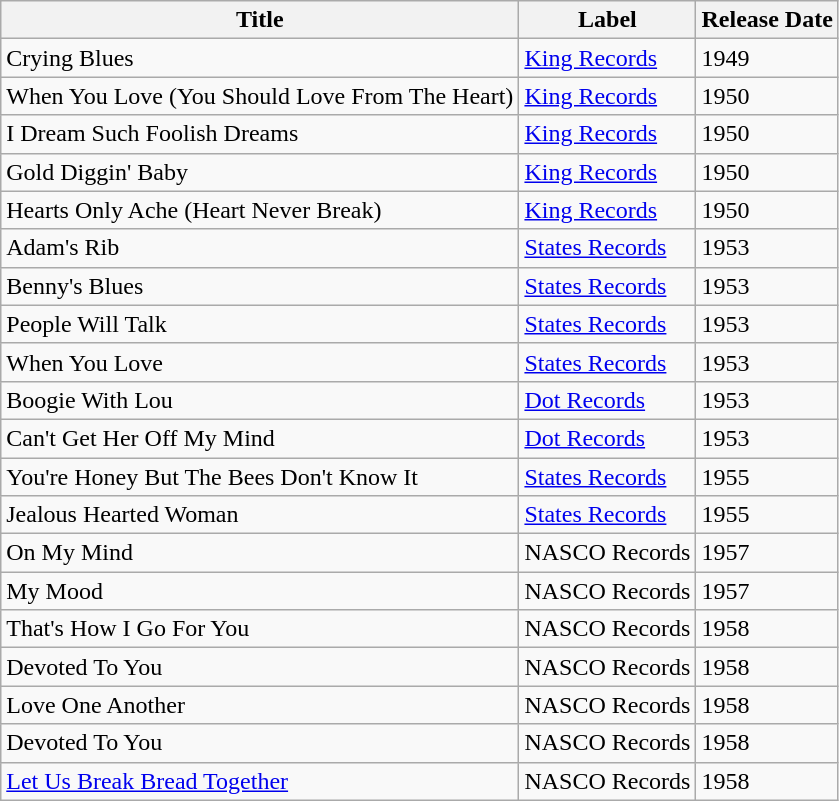<table class="wikitable">
<tr>
<th>Title</th>
<th>Label</th>
<th>Release Date</th>
</tr>
<tr>
<td>Crying Blues</td>
<td><a href='#'>King Records</a></td>
<td>1949</td>
</tr>
<tr>
<td>When You Love (You Should Love From The Heart)</td>
<td><a href='#'>King Records</a></td>
<td>1950</td>
</tr>
<tr>
<td>I Dream Such Foolish Dreams</td>
<td><a href='#'>King Records</a></td>
<td>1950</td>
</tr>
<tr>
<td>Gold Diggin' Baby</td>
<td><a href='#'>King Records</a></td>
<td>1950</td>
</tr>
<tr>
<td>Hearts Only Ache (Heart Never Break)</td>
<td><a href='#'>King Records</a></td>
<td>1950</td>
</tr>
<tr>
<td>Adam's Rib</td>
<td><a href='#'>States Records</a></td>
<td>1953</td>
</tr>
<tr>
<td>Benny's Blues</td>
<td><a href='#'>States Records</a></td>
<td>1953</td>
</tr>
<tr>
<td>People Will Talk</td>
<td><a href='#'>States Records</a></td>
<td>1953</td>
</tr>
<tr>
<td>When You Love</td>
<td><a href='#'>States Records</a></td>
<td>1953</td>
</tr>
<tr>
<td>Boogie With Lou</td>
<td><a href='#'>Dot Records</a></td>
<td>1953</td>
</tr>
<tr>
<td>Can't Get Her Off My Mind</td>
<td><a href='#'>Dot Records</a></td>
<td>1953</td>
</tr>
<tr>
<td>You're Honey But The Bees Don't Know It</td>
<td><a href='#'>States Records</a></td>
<td>1955</td>
</tr>
<tr>
<td>Jealous Hearted Woman</td>
<td><a href='#'>States Records</a></td>
<td>1955</td>
</tr>
<tr>
<td>On My Mind</td>
<td>NASCO Records</td>
<td>1957</td>
</tr>
<tr>
<td>My Mood</td>
<td>NASCO Records</td>
<td>1957</td>
</tr>
<tr>
<td>That's How I Go For You</td>
<td>NASCO Records</td>
<td>1958</td>
</tr>
<tr>
<td>Devoted To You</td>
<td>NASCO Records</td>
<td>1958</td>
</tr>
<tr>
<td>Love One Another</td>
<td>NASCO Records</td>
<td>1958</td>
</tr>
<tr>
<td>Devoted To You</td>
<td>NASCO Records</td>
<td>1958</td>
</tr>
<tr>
<td><a href='#'>Let Us Break Bread Together</a></td>
<td>NASCO Records</td>
<td>1958</td>
</tr>
</table>
